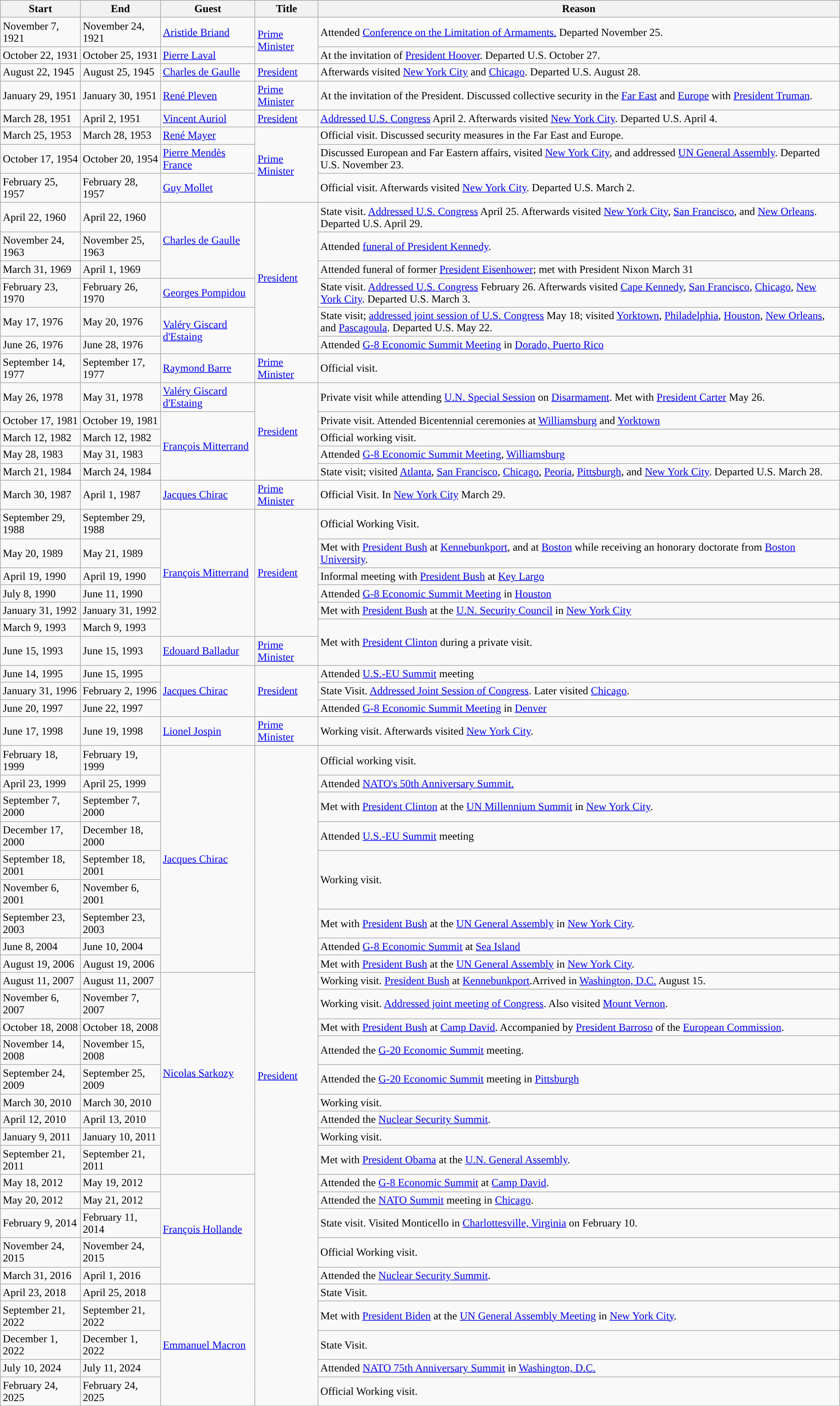<table class="wikitable sortable">
<tr>
<th>Start</th>
<th>End</th>
<th>Guest</th>
<th>Title</th>
<th>Reason</th>
</tr>
<tr>
<td>November 7, 1921</td>
<td>November 24, 1921</td>
<td><a href='#'>Aristide Briand</a></td>
<td rowspan="2"><a href='#'>Prime Minister</a></td>
<td>Attended <a href='#'>Conference on the Limitation of Armaments.</a> Departed November 25.</td>
</tr>
<tr>
<td>October 22, 1931</td>
<td>October 25, 1931</td>
<td><a href='#'>Pierre Laval</a></td>
<td>At the invitation of <a href='#'>President Hoover</a>. Departed U.S. October 27.</td>
</tr>
<tr>
<td>August 22, 1945</td>
<td>August 25, 1945</td>
<td><a href='#'>Charles de Gaulle</a></td>
<td><a href='#'>President</a></td>
<td>Afterwards visited <a href='#'>New York City</a> and <a href='#'>Chicago</a>. Departed U.S. August 28.</td>
</tr>
<tr>
<td>January 29, 1951</td>
<td>January 30, 1951</td>
<td><a href='#'>René Pleven</a></td>
<td><a href='#'>Prime Minister</a></td>
<td>At the invitation of the President. Discussed collective security in the <a href='#'>Far East</a> and <a href='#'>Europe</a> with <a href='#'>President Truman</a>.</td>
</tr>
<tr>
<td>March 28, 1951</td>
<td>April 2, 1951</td>
<td><a href='#'>Vincent Auriol</a></td>
<td><a href='#'>President</a></td>
<td><a href='#'>Addressed U.S. Congress</a> April 2. Afterwards visited <a href='#'>New York City</a>. Departed U.S. April 4.</td>
</tr>
<tr>
<td>March 25, 1953</td>
<td>March 28, 1953</td>
<td><a href='#'>René Mayer</a></td>
<td rowspan="3"><a href='#'>Prime Minister</a></td>
<td>Official visit. Discussed security measures in the Far East and Europe.</td>
</tr>
<tr>
<td>October 17, 1954</td>
<td>October 20, 1954</td>
<td><a href='#'>Pierre Mendès France</a></td>
<td>Discussed European and Far Eastern affairs, visited <a href='#'>New York City</a>, and addressed <a href='#'>UN General Assembly</a>. Departed U.S. November 23.</td>
</tr>
<tr>
<td>February 25, 1957</td>
<td>February 28, 1957</td>
<td><a href='#'>Guy Mollet</a></td>
<td>Official visit. Afterwards visited <a href='#'>New York City</a>. Departed U.S. March 2.</td>
</tr>
<tr>
<td>April 22, 1960</td>
<td>April 22, 1960</td>
<td rowspan=3><a href='#'>Charles de Gaulle</a></td>
<td rowspan="6"><a href='#'>President</a></td>
<td>State visit. <a href='#'>Addressed U.S. Congress</a> April 25. Afterwards visited <a href='#'>New York City</a>, <a href='#'>San Francisco</a>, and <a href='#'>New Orleans</a>. Departed U.S. April 29.</td>
</tr>
<tr>
<td>November 24, 1963</td>
<td>November 25, 1963</td>
<td>Attended <a href='#'>funeral of President Kennedy</a>.</td>
</tr>
<tr>
<td>March 31, 1969</td>
<td>April 1, 1969</td>
<td>Attended funeral of former <a href='#'>President Eisenhower</a>; met with President Nixon March 31</td>
</tr>
<tr>
<td>February 23, 1970</td>
<td>February 26, 1970</td>
<td><a href='#'>Georges Pompidou</a></td>
<td>State visit. <a href='#'>Addressed U.S. Congress</a> February 26. Afterwards visited <a href='#'>Cape Kennedy</a>, <a href='#'>San Francisco</a>, <a href='#'>Chicago</a>, <a href='#'>New York City</a>. Departed U.S. March 3.</td>
</tr>
<tr>
<td>May 17, 1976</td>
<td>May 20, 1976</td>
<td rowspan=2><a href='#'>Valéry Giscard d'Estaing</a></td>
<td>State visit; <a href='#'>addressed joint session of U.S. Congress</a> May 18; visited <a href='#'>Yorktown</a>, <a href='#'>Philadelphia</a>, <a href='#'>Houston</a>, <a href='#'>New Orleans</a>, and <a href='#'>Pascagoula</a>. Departed U.S. May 22.</td>
</tr>
<tr>
<td>June 26, 1976</td>
<td>June 28, 1976</td>
<td>Attended <a href='#'>G-8 Economic Summit Meeting</a> in <a href='#'>Dorado, Puerto Rico</a></td>
</tr>
<tr>
<td>September 14, 1977</td>
<td>September 17, 1977</td>
<td><a href='#'>Raymond Barre</a></td>
<td><a href='#'>Prime Minister</a></td>
<td>Official visit.</td>
</tr>
<tr>
<td>May 26, 1978</td>
<td>May 31, 1978</td>
<td><a href='#'>Valéry Giscard d'Estaing</a></td>
<td rowspan="5"><a href='#'>President</a></td>
<td>Private visit while attending <a href='#'>U.N. Special Session</a> on <a href='#'>Disarmament</a>. Met with <a href='#'>President Carter</a> May 26.</td>
</tr>
<tr>
<td>October 17, 1981</td>
<td>October 19, 1981</td>
<td rowspan=4><a href='#'>François Mitterrand</a></td>
<td>Private visit. Attended Bicentennial ceremonies at <a href='#'>Williamsburg</a> and <a href='#'>Yorktown</a></td>
</tr>
<tr>
<td>March 12, 1982</td>
<td>March 12, 1982</td>
<td>Official working visit.</td>
</tr>
<tr>
<td>May 28, 1983</td>
<td>May 31, 1983</td>
<td>Attended <a href='#'>G-8 Economic Summit Meeting</a>, <a href='#'>Williamsburg</a></td>
</tr>
<tr>
<td>March 21, 1984</td>
<td>March 24, 1984</td>
<td>State visit; visited <a href='#'>Atlanta</a>, <a href='#'>San Francisco</a>, <a href='#'>Chicago</a>, <a href='#'>Peoria</a>, <a href='#'>Pittsburgh</a>, and <a href='#'>New York City</a>. Departed U.S. March 28.</td>
</tr>
<tr>
<td>March 30, 1987</td>
<td>April 1, 1987</td>
<td><a href='#'>Jacques Chirac</a></td>
<td><a href='#'>Prime Minister</a></td>
<td>Official Visit. In <a href='#'>New York City</a> March 29.</td>
</tr>
<tr>
<td>September 29, 1988</td>
<td>September 29, 1988</td>
<td rowspan=6><a href='#'>François Mitterrand</a></td>
<td rowspan="6"><a href='#'>President</a></td>
<td>Official Working Visit.</td>
</tr>
<tr>
<td>May 20, 1989</td>
<td>May 21, 1989</td>
<td>Met with <a href='#'>President Bush</a> at <a href='#'>Kennebunkport</a>, and at <a href='#'>Boston</a> while receiving an honorary doctorate from <a href='#'>Boston University</a>.</td>
</tr>
<tr>
<td>April 19, 1990</td>
<td>April 19, 1990</td>
<td>Informal meeting with <a href='#'>President Bush</a> at <a href='#'>Key Largo</a></td>
</tr>
<tr>
<td>July 8, 1990</td>
<td>June 11, 1990</td>
<td>Attended <a href='#'>G-8 Economic Summit Meeting</a> in <a href='#'>Houston</a></td>
</tr>
<tr>
<td>January 31, 1992</td>
<td>January 31, 1992</td>
<td>Met with <a href='#'>President Bush</a> at the <a href='#'>U.N. Security Council</a> in <a href='#'>New York City</a></td>
</tr>
<tr>
<td>March 9, 1993</td>
<td>March 9, 1993</td>
<td rowspan=2>Met with <a href='#'>President Clinton</a> during a private visit.</td>
</tr>
<tr>
<td>June 15, 1993</td>
<td>June 15, 1993</td>
<td><a href='#'>Edouard Balladur</a></td>
<td><a href='#'>Prime Minister</a></td>
</tr>
<tr>
<td>June 14, 1995</td>
<td>June 15, 1995</td>
<td rowspan=3><a href='#'>Jacques Chirac</a></td>
<td rowspan="3"><a href='#'>President</a></td>
<td>Attended <a href='#'>U.S.-EU Summit</a> meeting</td>
</tr>
<tr>
<td>January 31, 1996</td>
<td>February 2, 1996</td>
<td>State Visit. <a href='#'>Addressed Joint Session of Congress</a>. Later visited <a href='#'>Chicago</a>.</td>
</tr>
<tr>
<td>June 20, 1997</td>
<td>June 22, 1997</td>
<td>Attended <a href='#'>G-8 Economic Summit Meeting</a> in <a href='#'>Denver</a></td>
</tr>
<tr>
<td>June 17, 1998</td>
<td>June 19, 1998</td>
<td><a href='#'>Lionel Jospin</a></td>
<td><a href='#'>Prime Minister</a></td>
<td>Working visit. Afterwards visited <a href='#'>New York City</a>.</td>
</tr>
<tr>
<td>February 18, 1999</td>
<td>February 19, 1999</td>
<td rowspan=9><a href='#'>Jacques Chirac</a></td>
<td rowspan="28"><a href='#'>President</a></td>
<td>Official working visit.</td>
</tr>
<tr>
<td>April 23, 1999</td>
<td>April 25, 1999</td>
<td>Attended <a href='#'>NATO's 50th Anniversary Summit.</a></td>
</tr>
<tr>
<td>September 7, 2000</td>
<td>September 7, 2000</td>
<td>Met with <a href='#'>President Clinton</a> at the <a href='#'>UN Millennium Summit</a> in <a href='#'>New York City</a>.</td>
</tr>
<tr>
<td>December 17, 2000</td>
<td>December 18, 2000</td>
<td>Attended <a href='#'>U.S.-EU Summit</a> meeting</td>
</tr>
<tr>
<td>September 18, 2001</td>
<td>September 18, 2001</td>
<td rowspan=2>Working visit.</td>
</tr>
<tr>
<td>November 6, 2001</td>
<td>November 6, 2001</td>
</tr>
<tr>
<td>September 23, 2003</td>
<td>September 23, 2003</td>
<td>Met with <a href='#'>President Bush</a> at the <a href='#'>UN General Assembly</a> in <a href='#'>New York City</a>.</td>
</tr>
<tr>
<td>June 8, 2004</td>
<td>June 10, 2004</td>
<td>Attended <a href='#'>G-8 Economic Summit</a> at <a href='#'>Sea Island</a></td>
</tr>
<tr>
<td>August 19, 2006</td>
<td>August 19, 2006</td>
<td>Met with <a href='#'>President Bush</a> at the <a href='#'>UN General Assembly</a> in <a href='#'>New York City</a>.</td>
</tr>
<tr>
<td>August 11, 2007</td>
<td>August 11, 2007</td>
<td rowspan=9><a href='#'>Nicolas Sarkozy</a></td>
<td>Working visit. <a href='#'>President Bush</a> at <a href='#'>Kennebunkport</a>.Arrived in <a href='#'>Washington, D.C.</a> August 15.</td>
</tr>
<tr>
<td>November 6, 2007</td>
<td>November 7, 2007</td>
<td>Working visit. <a href='#'>Addressed joint meeting of Congress</a>. Also visited <a href='#'>Mount Vernon</a>.</td>
</tr>
<tr>
<td>October 18, 2008</td>
<td>October 18, 2008</td>
<td>Met with <a href='#'>President Bush</a> at <a href='#'>Camp David</a>. Accompanied by <a href='#'>President Barroso</a> of the <a href='#'>European Commission</a>.</td>
</tr>
<tr>
<td>November 14, 2008</td>
<td>November 15, 2008</td>
<td>Attended the <a href='#'>G-20 Economic Summit</a> meeting.</td>
</tr>
<tr>
<td>September 24, 2009</td>
<td>September 25, 2009</td>
<td>Attended the <a href='#'>G-20 Economic Summit</a> meeting in <a href='#'>Pittsburgh</a></td>
</tr>
<tr>
<td>March 30, 2010</td>
<td>March 30, 2010</td>
<td>Working visit.</td>
</tr>
<tr>
<td>April 12, 2010</td>
<td>April 13, 2010</td>
<td>Attended the <a href='#'>Nuclear Security Summit</a>.</td>
</tr>
<tr>
<td>January 9, 2011</td>
<td>January 10, 2011</td>
<td>Working visit.</td>
</tr>
<tr>
<td>September 21, 2011</td>
<td>September 21, 2011</td>
<td>Met with <a href='#'>President Obama</a> at the <a href='#'>U.N. General Assembly</a>.</td>
</tr>
<tr>
<td>May 18, 2012</td>
<td>May 19, 2012</td>
<td rowspan=5><a href='#'>François Hollande</a></td>
<td>Attended the <a href='#'>G-8 Economic Summit</a> at <a href='#'>Camp David</a>.</td>
</tr>
<tr>
<td>May 20, 2012</td>
<td>May 21, 2012</td>
<td>Attended the <a href='#'>NATO Summit</a> meeting in <a href='#'>Chicago</a>.</td>
</tr>
<tr>
<td>February 9, 2014</td>
<td>February 11, 2014</td>
<td>State visit. Visited Monticello in <a href='#'>Charlottesville, Virginia</a> on February 10.</td>
</tr>
<tr>
<td>November 24, 2015</td>
<td>November 24, 2015</td>
<td>Official Working visit.</td>
</tr>
<tr>
<td>March 31, 2016</td>
<td>April 1, 2016</td>
<td>Attended the <a href='#'>Nuclear Security Summit</a>.</td>
</tr>
<tr>
<td>April 23, 2018</td>
<td>April 25, 2018</td>
<td rowspan=5><a href='#'>Emmanuel Macron</a></td>
<td>State Visit.</td>
</tr>
<tr>
<td>September 21, 2022</td>
<td>September 21, 2022</td>
<td>Met with <a href='#'>President Biden</a> at the <a href='#'>UN General Assembly Meeting</a> in <a href='#'>New York City</a>.</td>
</tr>
<tr>
<td>December 1, 2022</td>
<td>December 1, 2022</td>
<td>State Visit.</td>
</tr>
<tr>
<td>July 10, 2024</td>
<td>July 11, 2024</td>
<td>Attended <a href='#'>NATO 75th Anniversary Summit</a> in <a href='#'>Washington, D.C.</a></td>
</tr>
<tr>
<td>February 24, 2025</td>
<td>February 24, 2025</td>
<td>Official Working visit.</td>
</tr>
</table>
